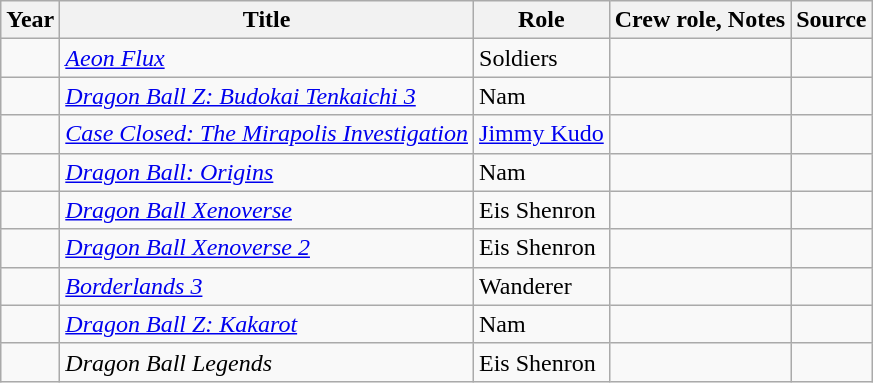<table class="wikitable sortable plainrowheaders">
<tr>
<th>Year</th>
<th>Title</th>
<th>Role</th>
<th>Crew role, Notes </th>
<th class="unsortable">Source</th>
</tr>
<tr>
<td></td>
<td><em><a href='#'>Aeon Flux</a></em></td>
<td>Soldiers</td>
<td></td>
<td></td>
</tr>
<tr>
<td></td>
<td><em><a href='#'>Dragon Ball Z: Budokai Tenkaichi 3</a></em></td>
<td>Nam</td>
<td></td>
<td></td>
</tr>
<tr>
<td></td>
<td><em><a href='#'>Case Closed: The Mirapolis Investigation</a></em></td>
<td><a href='#'>Jimmy Kudo</a></td>
<td></td>
<td></td>
</tr>
<tr>
<td></td>
<td><em><a href='#'>Dragon Ball: Origins</a></em></td>
<td>Nam</td>
<td></td>
<td></td>
</tr>
<tr>
<td></td>
<td><em><a href='#'>Dragon Ball Xenoverse</a></em></td>
<td>Eis Shenron</td>
<td></td>
<td></td>
</tr>
<tr>
<td></td>
<td><em><a href='#'>Dragon Ball Xenoverse 2</a></em></td>
<td>Eis Shenron</td>
<td></td>
<td></td>
</tr>
<tr>
<td></td>
<td><em><a href='#'>Borderlands 3</a></em></td>
<td>Wanderer</td>
<td></td>
<td></td>
</tr>
<tr>
<td></td>
<td><em><a href='#'>Dragon Ball Z: Kakarot</a></em></td>
<td>Nam</td>
<td></td>
<td></td>
</tr>
<tr>
<td></td>
<td><em>Dragon Ball Legends</em></td>
<td>Eis Shenron</td>
<td></td>
<td></td>
</tr>
</table>
